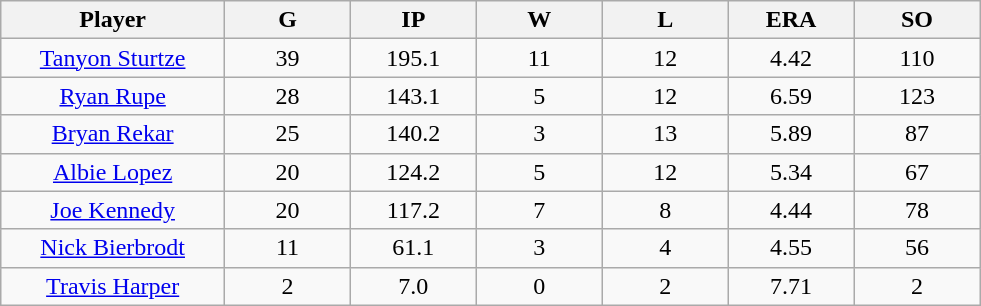<table class="wikitable sortable">
<tr>
<th bgcolor="#DDDDFF" width="16%">Player</th>
<th bgcolor="#DDDDFF" width="9%">G</th>
<th bgcolor="#DDDDFF" width="9%">IP</th>
<th bgcolor="#DDDDFF" width="9%">W</th>
<th bgcolor="#DDDDFF" width="9%">L</th>
<th bgcolor="#DDDDFF" width="9%">ERA</th>
<th bgcolor="#DDDDFF" width="9%">SO</th>
</tr>
<tr align=center>
<td><a href='#'>Tanyon Sturtze</a></td>
<td>39</td>
<td>195.1</td>
<td>11</td>
<td>12</td>
<td>4.42</td>
<td>110</td>
</tr>
<tr align=center>
<td><a href='#'>Ryan Rupe</a></td>
<td>28</td>
<td>143.1</td>
<td>5</td>
<td>12</td>
<td>6.59</td>
<td>123</td>
</tr>
<tr align=center>
<td><a href='#'>Bryan Rekar</a></td>
<td>25</td>
<td>140.2</td>
<td>3</td>
<td>13</td>
<td>5.89</td>
<td>87</td>
</tr>
<tr align=center>
<td><a href='#'>Albie Lopez</a></td>
<td>20</td>
<td>124.2</td>
<td>5</td>
<td>12</td>
<td>5.34</td>
<td>67</td>
</tr>
<tr align=center>
<td><a href='#'>Joe Kennedy</a></td>
<td>20</td>
<td>117.2</td>
<td>7</td>
<td>8</td>
<td>4.44</td>
<td>78</td>
</tr>
<tr align=center>
<td><a href='#'>Nick Bierbrodt</a></td>
<td>11</td>
<td>61.1</td>
<td>3</td>
<td>4</td>
<td>4.55</td>
<td>56</td>
</tr>
<tr align=center>
<td><a href='#'>Travis Harper</a></td>
<td>2</td>
<td>7.0</td>
<td>0</td>
<td>2</td>
<td>7.71</td>
<td>2</td>
</tr>
</table>
